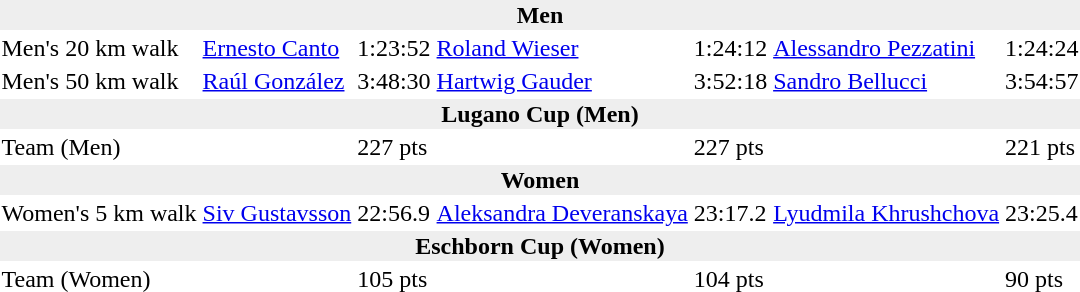<table>
<tr>
<td colspan=7 bgcolor=#eeeeee style=text-align:center;><strong>Men</strong></td>
</tr>
<tr>
<td>Men's 20 km walk</td>
<td><a href='#'>Ernesto Canto</a><br></td>
<td>1:23:52</td>
<td><a href='#'>Roland Wieser</a><br></td>
<td>1:24:12</td>
<td><a href='#'>Alessandro Pezzatini</a><br></td>
<td>1:24:24</td>
</tr>
<tr>
<td>Men's 50 km walk</td>
<td><a href='#'>Raúl González</a><br></td>
<td>3:48:30</td>
<td><a href='#'>Hartwig Gauder</a><br></td>
<td>3:52:18</td>
<td><a href='#'>Sandro Bellucci</a><br></td>
<td>3:54:57</td>
</tr>
<tr>
<td colspan=7 bgcolor=#eeeeee style=text-align:center;><strong>Lugano Cup (Men)</strong></td>
</tr>
<tr>
<td>Team (Men)</td>
<td></td>
<td>227 pts</td>
<td></td>
<td>227 pts</td>
<td></td>
<td>221 pts</td>
</tr>
<tr>
<td colspan=7 bgcolor=#eeeeee style=text-align:center;><strong>Women</strong></td>
</tr>
<tr>
<td>Women's 5 km walk</td>
<td><a href='#'>Siv Gustavsson</a><br></td>
<td>22:56.9</td>
<td><a href='#'>Aleksandra Deveranskaya</a><br></td>
<td>23:17.2</td>
<td><a href='#'>Lyudmila Khrushchova</a><br></td>
<td>23:25.4</td>
</tr>
<tr>
<td colspan=7 bgcolor=#eeeeee style=text-align:center;><strong>Eschborn Cup (Women)</strong></td>
</tr>
<tr>
<td>Team (Women)</td>
<td></td>
<td>105 pts</td>
<td></td>
<td>104 pts</td>
<td></td>
<td>90 pts</td>
</tr>
</table>
